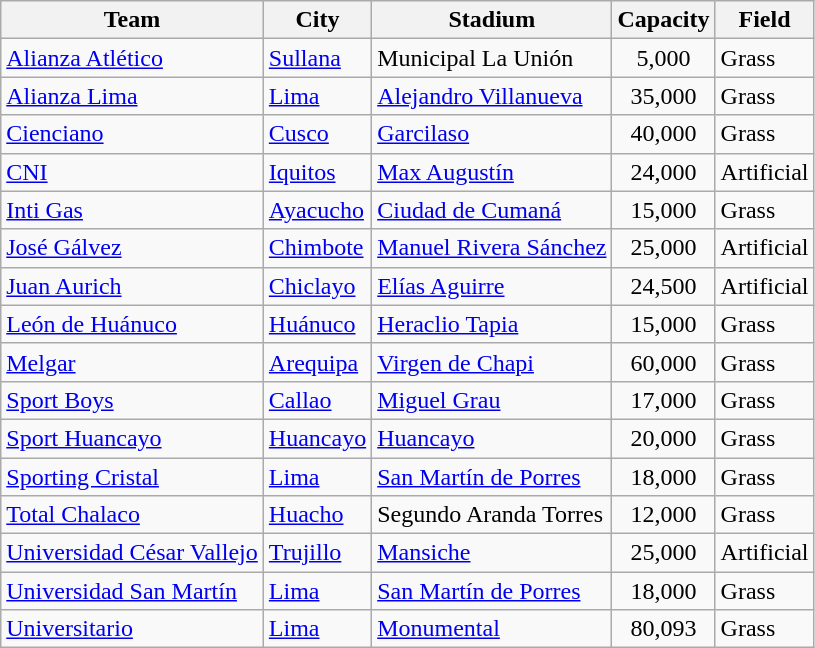<table class="wikitable sortable">
<tr>
<th>Team</th>
<th>City</th>
<th>Stadium</th>
<th>Capacity</th>
<th>Field</th>
</tr>
<tr>
<td><a href='#'>Alianza Atlético</a></td>
<td><a href='#'>Sullana</a></td>
<td>Municipal La Unión</td>
<td align="center">5,000</td>
<td>Grass</td>
</tr>
<tr>
<td><a href='#'>Alianza Lima</a></td>
<td><a href='#'>Lima</a></td>
<td><a href='#'>Alejandro Villanueva</a></td>
<td align="center">35,000</td>
<td>Grass</td>
</tr>
<tr>
<td><a href='#'>Cienciano</a></td>
<td><a href='#'>Cusco</a></td>
<td><a href='#'>Garcilaso</a></td>
<td align="center">40,000</td>
<td>Grass</td>
</tr>
<tr>
<td><a href='#'>CNI</a></td>
<td><a href='#'>Iquitos</a></td>
<td><a href='#'>Max Augustín</a></td>
<td align="center">24,000</td>
<td>Artificial</td>
</tr>
<tr>
<td><a href='#'>Inti Gas</a></td>
<td><a href='#'>Ayacucho</a></td>
<td><a href='#'>Ciudad de Cumaná</a></td>
<td align="center">15,000</td>
<td>Grass</td>
</tr>
<tr>
<td><a href='#'>José Gálvez</a></td>
<td><a href='#'>Chimbote</a></td>
<td><a href='#'>Manuel Rivera Sánchez</a></td>
<td align="center">25,000</td>
<td>Artificial</td>
</tr>
<tr>
<td><a href='#'>Juan Aurich</a></td>
<td><a href='#'>Chiclayo</a></td>
<td><a href='#'>Elías Aguirre</a></td>
<td align="center">24,500</td>
<td>Artificial</td>
</tr>
<tr>
<td><a href='#'>León de Huánuco</a></td>
<td><a href='#'>Huánuco</a></td>
<td><a href='#'>Heraclio Tapia</a></td>
<td align="center">15,000</td>
<td>Grass</td>
</tr>
<tr>
<td><a href='#'>Melgar</a></td>
<td><a href='#'>Arequipa</a></td>
<td><a href='#'>Virgen de Chapi</a></td>
<td align="center">60,000</td>
<td>Grass</td>
</tr>
<tr>
<td><a href='#'>Sport Boys</a></td>
<td><a href='#'>Callao</a></td>
<td><a href='#'>Miguel Grau</a></td>
<td align="center">17,000</td>
<td>Grass</td>
</tr>
<tr>
<td><a href='#'>Sport Huancayo</a></td>
<td><a href='#'>Huancayo</a></td>
<td><a href='#'>Huancayo</a></td>
<td align="center">20,000</td>
<td>Grass</td>
</tr>
<tr>
<td><a href='#'>Sporting Cristal</a></td>
<td><a href='#'>Lima</a></td>
<td><a href='#'>San Martín de Porres</a></td>
<td align="center">18,000</td>
<td>Grass</td>
</tr>
<tr>
<td><a href='#'>Total Chalaco</a></td>
<td><a href='#'>Huacho</a></td>
<td>Segundo Aranda Torres</td>
<td align="center">12,000</td>
<td>Grass</td>
</tr>
<tr>
<td><a href='#'>Universidad César Vallejo</a></td>
<td><a href='#'>Trujillo</a></td>
<td><a href='#'>Mansiche</a></td>
<td align="center">25,000</td>
<td>Artificial</td>
</tr>
<tr>
<td><a href='#'>Universidad San Martín</a></td>
<td><a href='#'>Lima</a></td>
<td><a href='#'>San Martín de Porres</a></td>
<td align="center">18,000</td>
<td>Grass</td>
</tr>
<tr>
<td><a href='#'>Universitario</a></td>
<td><a href='#'>Lima</a></td>
<td><a href='#'>Monumental</a></td>
<td align="center">80,093</td>
<td>Grass</td>
</tr>
</table>
